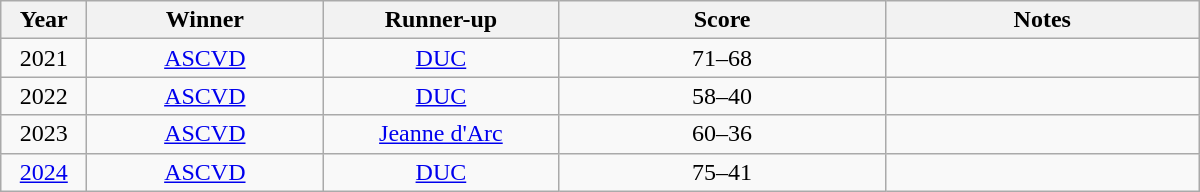<table class="wikitable sortable" style="text-align:center;" width="800px">
<tr>
<th width="50">Year</th>
<th width="150">Winner</th>
<th width="150">Runner-up</th>
<th>Score</th>
<th>Notes</th>
</tr>
<tr>
<td>2021</td>
<td><a href='#'>ASCVD</a></td>
<td><a href='#'>DUC</a></td>
<td>71–68</td>
<td></td>
</tr>
<tr>
<td>2022</td>
<td><a href='#'>ASCVD</a></td>
<td><a href='#'>DUC</a></td>
<td>58–40</td>
<td></td>
</tr>
<tr>
<td>2023</td>
<td><a href='#'>ASCVD</a></td>
<td><a href='#'>Jeanne d'Arc</a></td>
<td>60–36</td>
<td></td>
</tr>
<tr>
<td><a href='#'>2024</a></td>
<td><a href='#'>ASCVD</a></td>
<td><a href='#'>DUC</a></td>
<td>75–41</td>
<td></td>
</tr>
</table>
